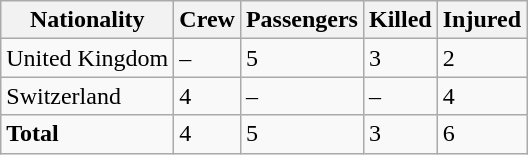<table class="wikitable">
<tr>
<th>Nationality</th>
<th>Crew</th>
<th>Passengers</th>
<th>Killed</th>
<th>Injured</th>
</tr>
<tr>
<td>United Kingdom</td>
<td>–</td>
<td>5</td>
<td>3</td>
<td>2</td>
</tr>
<tr>
<td>Switzerland</td>
<td>4</td>
<td>–</td>
<td>–</td>
<td>4</td>
</tr>
<tr>
<td><strong>Total</strong></td>
<td>4</td>
<td>5</td>
<td>3</td>
<td>6</td>
</tr>
</table>
